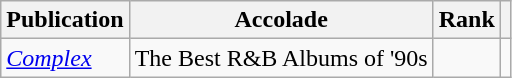<table class="sortable wikitable">
<tr>
<th>Publication</th>
<th>Accolade</th>
<th>Rank</th>
<th class="unsortable"></th>
</tr>
<tr>
<td><em><a href='#'>Complex</a></em></td>
<td>The Best R&B Albums of '90s</td>
<td></td>
<td></td>
</tr>
</table>
